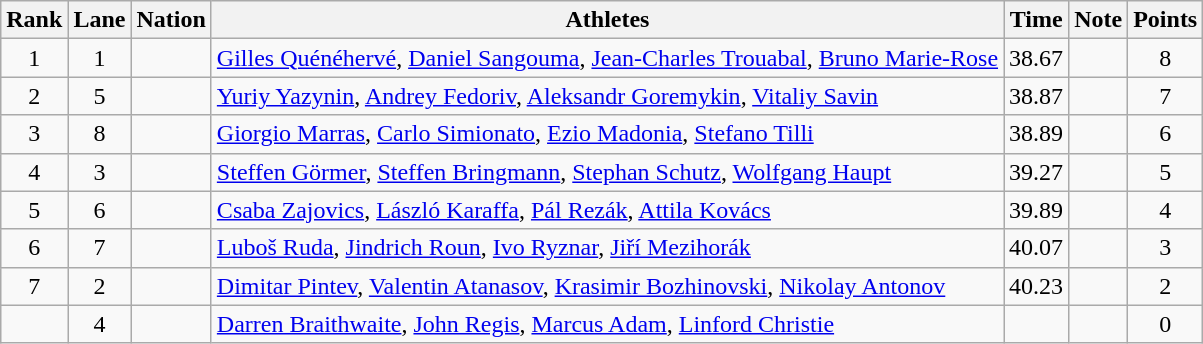<table class="wikitable sortable" style="text-align:center">
<tr>
<th>Rank</th>
<th>Lane</th>
<th>Nation</th>
<th>Athletes</th>
<th>Time</th>
<th>Note</th>
<th>Points</th>
</tr>
<tr>
<td>1</td>
<td>1</td>
<td align=left></td>
<td align=left><a href='#'>Gilles Quénéhervé</a>, <a href='#'>Daniel Sangouma</a>, <a href='#'>Jean-Charles Trouabal</a>, <a href='#'>Bruno Marie-Rose</a></td>
<td>38.67</td>
<td></td>
<td>8</td>
</tr>
<tr>
<td>2</td>
<td>5</td>
<td align=left></td>
<td align=left><a href='#'>Yuriy Yazynin</a>, <a href='#'>Andrey Fedoriv</a>, <a href='#'>Aleksandr Goremykin</a>, <a href='#'>Vitaliy Savin</a></td>
<td>38.87</td>
<td></td>
<td>7</td>
</tr>
<tr>
<td>3</td>
<td>8</td>
<td align=left></td>
<td align=left><a href='#'>Giorgio Marras</a>, <a href='#'>Carlo Simionato</a>, <a href='#'>Ezio Madonia</a>, <a href='#'>Stefano Tilli</a></td>
<td>38.89</td>
<td></td>
<td>6</td>
</tr>
<tr>
<td>4</td>
<td>3</td>
<td align=left></td>
<td align=left><a href='#'>Steffen Görmer</a>, <a href='#'>Steffen Bringmann</a>, <a href='#'>Stephan Schutz</a>, <a href='#'>Wolfgang Haupt</a></td>
<td>39.27</td>
<td></td>
<td>5</td>
</tr>
<tr>
<td>5</td>
<td>6</td>
<td align=left></td>
<td align=left><a href='#'>Csaba Zajovics</a>, <a href='#'>László Karaffa</a>, <a href='#'>Pál Rezák</a>, <a href='#'>Attila Kovács</a></td>
<td>39.89</td>
<td></td>
<td>4</td>
</tr>
<tr>
<td>6</td>
<td>7</td>
<td align=left></td>
<td align=left><a href='#'>Luboš Ruda</a>, <a href='#'>Jindrich Roun</a>, <a href='#'>Ivo Ryznar</a>, <a href='#'>Jiří Mezihorák</a></td>
<td>40.07</td>
<td></td>
<td>3</td>
</tr>
<tr>
<td>7</td>
<td>2</td>
<td align=left></td>
<td align=left><a href='#'>Dimitar Pintev</a>, <a href='#'>Valentin Atanasov</a>, <a href='#'>Krasimir Bozhinovski</a>, <a href='#'>Nikolay Antonov</a></td>
<td>40.23</td>
<td></td>
<td>2</td>
</tr>
<tr>
<td></td>
<td>4</td>
<td align=left></td>
<td align=left><a href='#'>Darren Braithwaite</a>, <a href='#'>John Regis</a>, <a href='#'>Marcus Adam</a>, <a href='#'>Linford Christie</a></td>
<td></td>
<td></td>
<td>0</td>
</tr>
</table>
